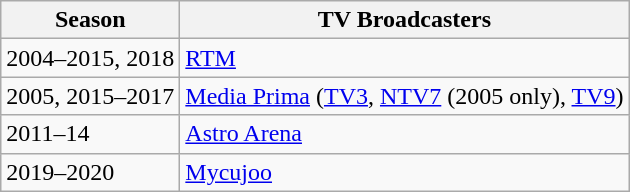<table class="wikitable">
<tr>
<th>Season</th>
<th>TV Broadcasters</th>
</tr>
<tr>
<td>2004–2015, 2018</td>
<td><a href='#'>RTM</a></td>
</tr>
<tr>
<td>2005, 2015–2017</td>
<td><a href='#'>Media Prima</a> (<a href='#'>TV3</a>, <a href='#'>NTV7</a> (2005 only), <a href='#'>TV9</a>)</td>
</tr>
<tr>
<td>2011–14</td>
<td><a href='#'>Astro Arena</a></td>
</tr>
<tr>
<td>2019–2020</td>
<td><a href='#'>Mycujoo</a></td>
</tr>
</table>
